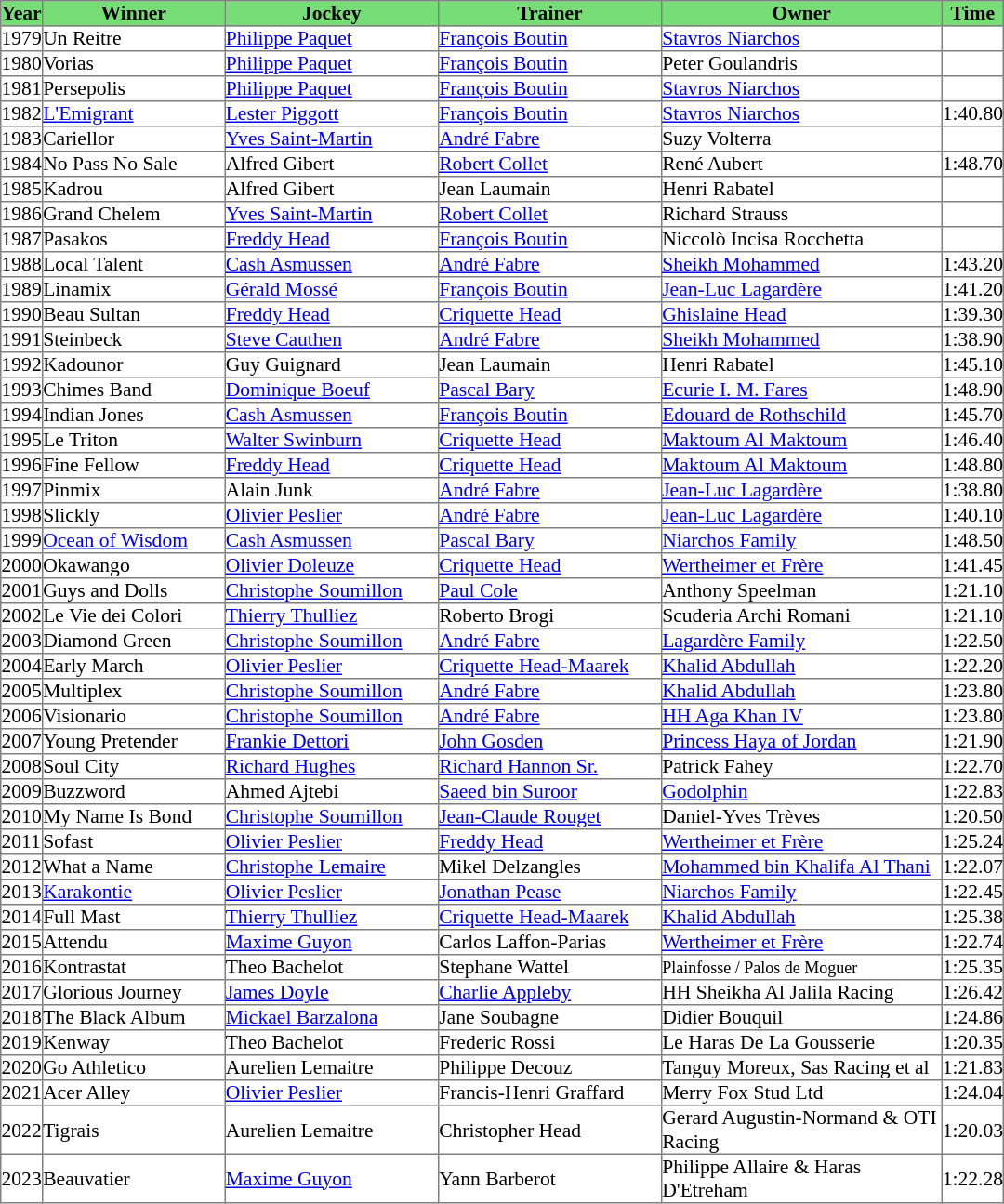<table class = "sortable" | border="1" cellpadding="0" style="border-collapse: collapse; font-size:90%">
<tr bgcolor="#77dd77" align="center">
<th>Year</th>
<th>Winner</th>
<th>Jockey</th>
<th>Trainer</th>
<th>Owner</th>
<th>Time</th>
</tr>
<tr>
<td>1979</td>
<td width=130px>Un Reitre</td>
<td width=152px><a href='#'>Philippe Paquet</a></td>
<td width=159px><a href='#'>François Boutin</a></td>
<td width=200px><a href='#'>Stavros Niarchos</a></td>
<td></td>
</tr>
<tr>
<td>1980</td>
<td>Vorias</td>
<td><a href='#'>Philippe Paquet</a></td>
<td><a href='#'>François Boutin</a></td>
<td>Peter Goulandris</td>
<td></td>
</tr>
<tr>
<td>1981</td>
<td>Persepolis</td>
<td><a href='#'>Philippe Paquet</a></td>
<td><a href='#'>François Boutin</a></td>
<td><a href='#'>Stavros Niarchos</a></td>
<td></td>
</tr>
<tr>
<td>1982</td>
<td><a href='#'>L'Emigrant</a></td>
<td><a href='#'>Lester Piggott</a></td>
<td><a href='#'>François Boutin</a></td>
<td><a href='#'>Stavros Niarchos</a></td>
<td>1:40.80</td>
</tr>
<tr>
<td>1983</td>
<td>Cariellor</td>
<td><a href='#'>Yves Saint-Martin</a></td>
<td><a href='#'>André Fabre</a></td>
<td>Suzy Volterra</td>
<td></td>
</tr>
<tr>
<td>1984</td>
<td>No Pass No Sale</td>
<td>Alfred Gibert</td>
<td><a href='#'>Robert Collet</a></td>
<td>René Aubert</td>
<td>1:48.70</td>
</tr>
<tr>
<td>1985</td>
<td>Kadrou</td>
<td>Alfred Gibert</td>
<td>Jean Laumain</td>
<td>Henri Rabatel</td>
<td></td>
</tr>
<tr>
<td>1986</td>
<td>Grand Chelem</td>
<td><a href='#'>Yves Saint-Martin</a></td>
<td><a href='#'>Robert Collet</a></td>
<td>Richard Strauss</td>
<td></td>
</tr>
<tr>
<td>1987</td>
<td>Pasakos</td>
<td><a href='#'>Freddy Head</a></td>
<td><a href='#'>François Boutin</a></td>
<td>Niccolò Incisa Rocchetta </td>
<td></td>
</tr>
<tr>
<td>1988</td>
<td>Local Talent</td>
<td><a href='#'>Cash Asmussen</a></td>
<td><a href='#'>André Fabre</a></td>
<td><a href='#'>Sheikh Mohammed</a></td>
<td>1:43.20</td>
</tr>
<tr>
<td>1989</td>
<td>Linamix</td>
<td><a href='#'>Gérald Mossé</a></td>
<td><a href='#'>François Boutin</a></td>
<td><a href='#'>Jean-Luc Lagardère</a></td>
<td>1:41.20</td>
</tr>
<tr>
<td>1990</td>
<td>Beau Sultan</td>
<td><a href='#'>Freddy Head</a></td>
<td><a href='#'>Criquette Head</a></td>
<td><a href='#'>Ghislaine Head</a></td>
<td>1:39.30</td>
</tr>
<tr>
<td>1991</td>
<td>Steinbeck </td>
<td><a href='#'>Steve Cauthen</a></td>
<td><a href='#'>André Fabre</a></td>
<td><a href='#'>Sheikh Mohammed</a></td>
<td>1:38.90</td>
</tr>
<tr>
<td>1992</td>
<td>Kadounor</td>
<td>Guy Guignard</td>
<td>Jean Laumain</td>
<td>Henri Rabatel</td>
<td>1:45.10</td>
</tr>
<tr>
<td>1993</td>
<td>Chimes Band</td>
<td><a href='#'>Dominique Boeuf</a></td>
<td><a href='#'>Pascal Bary</a></td>
<td><a href='#'>Ecurie I. M. Fares</a></td>
<td>1:48.90</td>
</tr>
<tr>
<td>1994</td>
<td>Indian Jones</td>
<td><a href='#'>Cash Asmussen</a></td>
<td><a href='#'>François Boutin</a></td>
<td><a href='#'>Edouard de Rothschild</a></td>
<td>1:45.70</td>
</tr>
<tr>
<td>1995</td>
<td>Le Triton</td>
<td><a href='#'>Walter Swinburn</a></td>
<td><a href='#'>Criquette Head</a></td>
<td><a href='#'>Maktoum Al Maktoum</a></td>
<td>1:46.40</td>
</tr>
<tr>
<td>1996</td>
<td>Fine Fellow</td>
<td><a href='#'>Freddy Head</a></td>
<td><a href='#'>Criquette Head</a></td>
<td><a href='#'>Maktoum Al Maktoum</a></td>
<td>1:48.80</td>
</tr>
<tr>
<td>1997</td>
<td>Pinmix</td>
<td>Alain Junk</td>
<td><a href='#'>André Fabre</a></td>
<td><a href='#'>Jean-Luc Lagardère</a></td>
<td>1:38.80</td>
</tr>
<tr>
<td>1998</td>
<td>Slickly</td>
<td><a href='#'>Olivier Peslier</a></td>
<td><a href='#'>André Fabre</a></td>
<td><a href='#'>Jean-Luc Lagardère</a></td>
<td>1:40.10</td>
</tr>
<tr>
<td>1999</td>
<td><a href='#'>Ocean of Wisdom</a></td>
<td><a href='#'>Cash Asmussen</a></td>
<td><a href='#'>Pascal Bary</a></td>
<td><a href='#'>Niarchos Family</a></td>
<td>1:48.50</td>
</tr>
<tr>
<td>2000</td>
<td>Okawango</td>
<td><a href='#'>Olivier Doleuze</a></td>
<td><a href='#'>Criquette Head</a></td>
<td><a href='#'>Wertheimer et Frère</a></td>
<td>1:41.45</td>
</tr>
<tr>
<td>2001</td>
<td>Guys and Dolls</td>
<td><a href='#'>Christophe Soumillon</a></td>
<td><a href='#'>Paul Cole</a></td>
<td>Anthony Speelman</td>
<td>1:21.10</td>
</tr>
<tr>
<td>2002</td>
<td>Le Vie dei Colori</td>
<td><a href='#'>Thierry Thulliez</a></td>
<td>Roberto Brogi</td>
<td>Scuderia Archi Romani</td>
<td>1:21.10</td>
</tr>
<tr>
<td>2003</td>
<td>Diamond Green</td>
<td><a href='#'>Christophe Soumillon</a></td>
<td><a href='#'>André Fabre</a></td>
<td><a href='#'>Lagardère Family</a></td>
<td>1:22.50</td>
</tr>
<tr>
<td>2004</td>
<td>Early March</td>
<td><a href='#'>Olivier Peslier</a></td>
<td><a href='#'>Criquette Head-Maarek</a></td>
<td><a href='#'>Khalid Abdullah</a></td>
<td>1:22.20</td>
</tr>
<tr>
<td>2005</td>
<td>Multiplex </td>
<td><a href='#'>Christophe Soumillon</a></td>
<td><a href='#'>André Fabre</a></td>
<td><a href='#'>Khalid Abdullah</a></td>
<td>1:23.80</td>
</tr>
<tr>
<td>2006</td>
<td>Visionario</td>
<td><a href='#'>Christophe Soumillon</a></td>
<td><a href='#'>André Fabre</a></td>
<td><a href='#'>HH Aga Khan IV</a></td>
<td>1:23.80</td>
</tr>
<tr>
<td>2007</td>
<td>Young Pretender</td>
<td><a href='#'>Frankie Dettori</a></td>
<td><a href='#'>John Gosden</a></td>
<td><a href='#'>Princess Haya of Jordan</a></td>
<td>1:21.90</td>
</tr>
<tr>
<td>2008</td>
<td>Soul City</td>
<td><a href='#'>Richard Hughes</a></td>
<td><a href='#'>Richard Hannon Sr.</a></td>
<td>Patrick Fahey</td>
<td>1:22.70</td>
</tr>
<tr>
<td>2009</td>
<td>Buzzword</td>
<td>Ahmed Ajtebi</td>
<td><a href='#'>Saeed bin Suroor</a></td>
<td><a href='#'>Godolphin</a></td>
<td>1:22.83</td>
</tr>
<tr>
<td>2010</td>
<td>My Name Is Bond</td>
<td><a href='#'>Christophe Soumillon</a></td>
<td><a href='#'>Jean-Claude Rouget</a></td>
<td>Daniel-Yves Trèves</td>
<td>1:20.50</td>
</tr>
<tr>
<td>2011</td>
<td>Sofast</td>
<td><a href='#'>Olivier Peslier</a></td>
<td><a href='#'>Freddy Head</a></td>
<td><a href='#'>Wertheimer et Frère</a></td>
<td>1:25.24</td>
</tr>
<tr>
<td>2012</td>
<td>What a Name</td>
<td><a href='#'>Christophe Lemaire</a></td>
<td>Mikel Delzangles</td>
<td><a href='#'>Mohammed bin Khalifa Al Thani</a></td>
<td>1:22.07</td>
</tr>
<tr>
<td>2013</td>
<td><a href='#'>Karakontie</a></td>
<td><a href='#'>Olivier Peslier</a></td>
<td><a href='#'>Jonathan Pease</a></td>
<td><a href='#'>Niarchos Family</a></td>
<td>1:22.45</td>
</tr>
<tr>
<td>2014</td>
<td>Full Mast</td>
<td><a href='#'>Thierry Thulliez</a></td>
<td><a href='#'>Criquette Head-Maarek</a></td>
<td><a href='#'>Khalid Abdullah</a></td>
<td>1:25.38</td>
</tr>
<tr>
<td>2015</td>
<td>Attendu</td>
<td><a href='#'>Maxime Guyon</a></td>
<td>Carlos Laffon-Parias</td>
<td><a href='#'>Wertheimer et Frère</a></td>
<td>1:22.74</td>
</tr>
<tr>
<td>2016</td>
<td>Kontrastat</td>
<td>Theo Bachelot</td>
<td>Stephane Wattel</td>
<td><small>Plainfosse / Palos de Moguer </small></td>
<td>1:25.35</td>
</tr>
<tr>
<td>2017</td>
<td>Glorious Journey</td>
<td><a href='#'>James Doyle</a></td>
<td><a href='#'>Charlie Appleby</a></td>
<td>HH Sheikha Al Jalila Racing</td>
<td>1:26.42</td>
</tr>
<tr>
<td>2018</td>
<td>The Black Album</td>
<td><a href='#'>Mickael Barzalona</a></td>
<td>Jane Soubagne</td>
<td>Didier Bouquil</td>
<td>1:24.86</td>
</tr>
<tr>
<td>2019</td>
<td>Kenway</td>
<td>Theo Bachelot</td>
<td>Frederic Rossi</td>
<td>Le Haras De La Gousserie</td>
<td>1:20.35</td>
</tr>
<tr>
<td>2020</td>
<td>Go Athletico</td>
<td>Aurelien Lemaitre</td>
<td>Philippe Decouz</td>
<td>Tanguy Moreux, Sas Racing et al</td>
<td>1:21.83</td>
</tr>
<tr>
<td>2021</td>
<td>Acer Alley</td>
<td><a href='#'>Olivier Peslier</a></td>
<td>Francis-Henri Graffard</td>
<td>Merry Fox Stud Ltd</td>
<td>1:24.04</td>
</tr>
<tr>
<td>2022</td>
<td>Tigrais</td>
<td>Aurelien Lemaitre</td>
<td>Christopher Head</td>
<td>Gerard Augustin-Normand & OTI Racing</td>
<td>1:20.03</td>
</tr>
<tr>
<td>2023</td>
<td>Beauvatier</td>
<td><a href='#'>Maxime Guyon</a></td>
<td>Yann Barberot</td>
<td>Philippe Allaire & Haras D'Etreham</td>
<td>1:22.28</td>
</tr>
</table>
